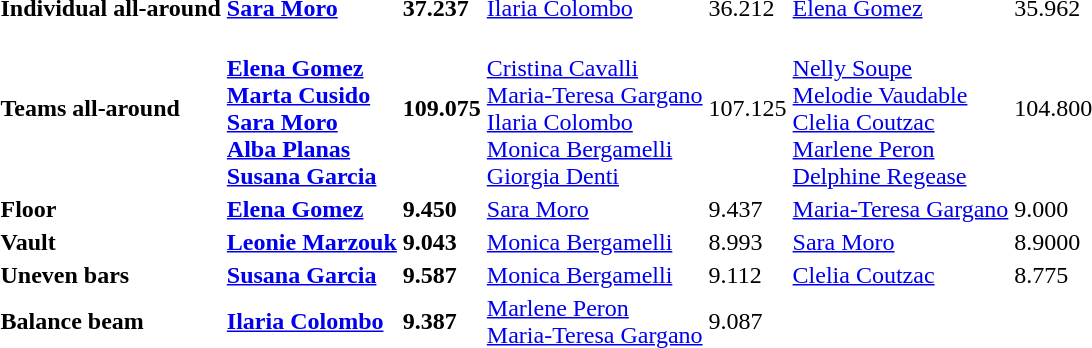<table>
<tr>
<td><strong>Individual all-around</strong></td>
<td>  <strong><a href='#'>Sara Moro</a></strong></td>
<td><strong>37.237</strong></td>
<td>  <a href='#'>Ilaria Colombo</a></td>
<td>36.212</td>
<td>  <a href='#'>Elena Gomez</a></td>
<td>35.962</td>
</tr>
<tr>
<td><strong>Teams all-around</strong></td>
<td><strong></strong><br><strong><a href='#'>Elena Gomez</a></strong><br><strong><a href='#'>Marta Cusido</a></strong><br><strong><a href='#'>Sara Moro</a></strong><br><strong><a href='#'>Alba Planas</a></strong><br><strong><a href='#'>Susana Garcia</a></strong></td>
<td><strong>109.075</strong></td>
<td><br><a href='#'>Cristina Cavalli</a><br><a href='#'>Maria-Teresa Gargano</a><br><a href='#'>Ilaria Colombo</a><br><a href='#'>Monica Bergamelli</a><br><a href='#'>Giorgia Denti</a></td>
<td>107.125</td>
<td><br><a href='#'>Nelly Soupe</a><br><a href='#'>Melodie Vaudable</a><br><a href='#'>Clelia Coutzac</a><br><a href='#'>Marlene Peron</a><br><a href='#'>Delphine Regease</a></td>
<td>104.800</td>
</tr>
<tr>
<td><strong>Floor</strong></td>
<td> <strong><a href='#'>Elena Gomez</a></strong></td>
<td><strong>9.450</strong></td>
<td> <a href='#'>Sara Moro</a></td>
<td>9.437</td>
<td> <a href='#'>Maria-Teresa Gargano</a></td>
<td>9.000</td>
</tr>
<tr>
<td><strong>Vault</strong></td>
<td> <strong><a href='#'>Leonie Marzouk</a></strong></td>
<td><strong>9.043</strong></td>
<td> <a href='#'>Monica Bergamelli</a></td>
<td>8.993</td>
<td> <a href='#'>Sara Moro</a></td>
<td>8.9000</td>
</tr>
<tr>
<td><strong>Uneven bars</strong></td>
<td> <strong><a href='#'>Susana Garcia</a></strong></td>
<td><strong>9.587</strong></td>
<td> <a href='#'>Monica Bergamelli</a></td>
<td>9.112</td>
<td> <a href='#'>Clelia Coutzac</a></td>
<td>8.775</td>
</tr>
<tr>
<td><strong>Balance beam</strong></td>
<td> <strong><a href='#'>Ilaria Colombo</a></strong></td>
<td><strong>9.387</strong></td>
<td> <a href='#'>Marlene Peron</a><br> <a href='#'>Maria-Teresa Gargano</a></td>
<td>9.087</td>
<td></td>
<td></td>
</tr>
</table>
